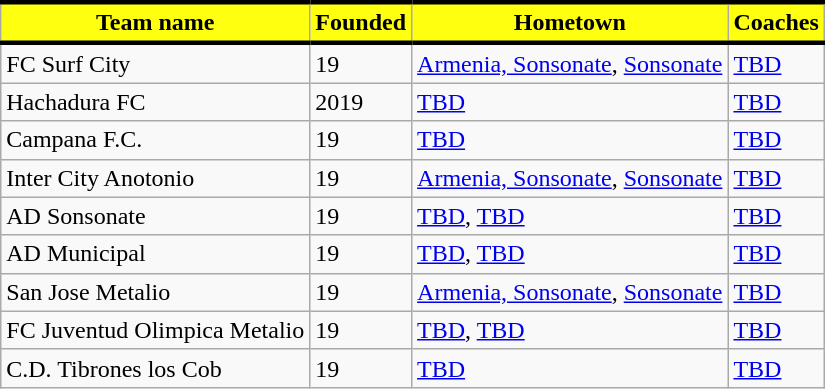<table class="wikitable">
<tr>
<th style="background:#FFFF10; color:black; border-top:black 3px solid; border-bottom:black 3px solid;">Team name</th>
<th style="background:#FFFF10; color:black; border-top:black 3px solid; border-bottom:black 3px solid;">Founded</th>
<th style="background:#FFFF10; color:black; border-top:black 3px solid; border-bottom:black 3px solid;">Hometown</th>
<th style="background:#FFFF10; color:black; border-top:black 3px solid; border-bottom:black 3px solid;">Coaches</th>
</tr>
<tr>
<td>FC Surf City</td>
<td>19</td>
<td> <a href='#'>Armenia, Sonsonate</a>, <a href='#'>Sonsonate</a></td>
<td> <a href='#'>TBD</a></td>
</tr>
<tr>
<td>Hachadura FC</td>
<td>2019</td>
<td> <a href='#'>TBD</a></td>
<td> <a href='#'>TBD</a></td>
</tr>
<tr>
<td>Campana F.C.</td>
<td>19</td>
<td> <a href='#'>TBD</a></td>
<td> <a href='#'>TBD</a></td>
</tr>
<tr>
<td>Inter City Anotonio</td>
<td>19</td>
<td> <a href='#'>Armenia, Sonsonate</a>, <a href='#'>Sonsonate</a></td>
<td> <a href='#'>TBD</a></td>
</tr>
<tr>
<td>AD Sonsonate</td>
<td>19</td>
<td> <a href='#'>TBD</a>, <a href='#'>TBD</a></td>
<td> <a href='#'>TBD</a></td>
</tr>
<tr>
<td>AD Municipal</td>
<td>19</td>
<td> <a href='#'>TBD</a>, <a href='#'>TBD</a></td>
<td> <a href='#'>TBD</a></td>
</tr>
<tr>
<td>San Jose Metalio</td>
<td>19</td>
<td> <a href='#'>Armenia, Sonsonate</a>, <a href='#'>Sonsonate</a></td>
<td> <a href='#'>TBD</a></td>
</tr>
<tr>
<td>FC Juventud Olimpica Metalio</td>
<td>19</td>
<td> <a href='#'>TBD</a>, <a href='#'>TBD</a></td>
<td> <a href='#'>TBD</a></td>
</tr>
<tr>
<td>C.D. Tibrones los Cob</td>
<td>19</td>
<td> <a href='#'>TBD</a></td>
<td> <a href='#'>TBD</a></td>
</tr>
</table>
